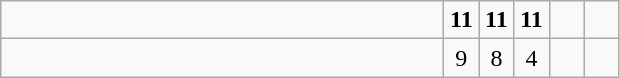<table class="wikitable">
<tr>
<td style="width:18em"><strong></strong></td>
<td align=center style="width:1em"><strong>11</strong></td>
<td align=center style="width:1em"><strong>11</strong></td>
<td align=center style="width:1em"><strong>11</strong></td>
<td align=center style="width:1em"></td>
<td align=center style="width:1em"></td>
</tr>
<tr>
<td style="width:18em"></td>
<td align=center style="width:1em">9</td>
<td align=center style="width:1em">8</td>
<td align=center style="width:1em">4</td>
<td align=center style="width:1em"></td>
<td align=center style="width:1em"></td>
</tr>
</table>
